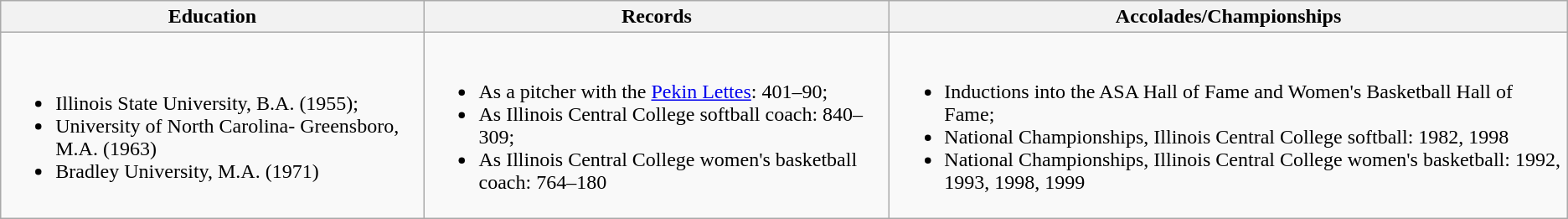<table class="wikitable">
<tr>
<th>Education</th>
<th>Records</th>
<th>Accolades/Championships</th>
</tr>
<tr>
<td><br><ul><li>Illinois State University, B.A. (1955);</li><li>University of North Carolina- Greensboro, M.A. (1963)</li><li>Bradley University, M.A. (1971)</li></ul></td>
<td><br><ul><li>As a pitcher with the <a href='#'>Pekin Lettes</a>: 401–90;</li><li>As Illinois Central College softball coach: 840–309;</li><li>As Illinois Central College women's basketball coach: 764–180</li></ul></td>
<td><br><ul><li>Inductions into the ASA Hall of Fame and Women's Basketball Hall of Fame;</li><li>National Championships, Illinois Central College softball: 1982, 1998</li><li>National Championships, Illinois Central College women's basketball: 1992, 1993, 1998, 1999</li></ul></td>
</tr>
</table>
